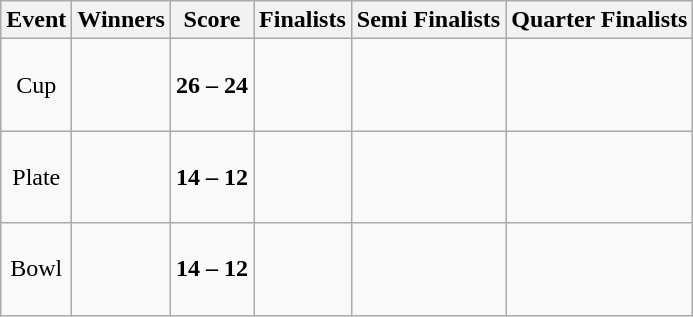<table class="wikitable" style="text-align: center">
<tr>
<th>Event</th>
<th>Winners</th>
<th>Score</th>
<th>Finalists</th>
<th>Semi Finalists</th>
<th>Quarter Finalists</th>
</tr>
<tr>
<td>Cup</td>
<td align=left><strong></strong></td>
<td><strong>26 – 24</strong></td>
<td align=left></td>
<td align=left><br></td>
<td align=left><br><br><br></td>
</tr>
<tr>
<td>Plate</td>
<td align=left><strong></strong></td>
<td><strong>14 – 12</strong></td>
<td align=left></td>
<td align=left><br></td>
<td align=left><br><br><br></td>
</tr>
<tr>
<td>Bowl</td>
<td align=left><strong></strong></td>
<td><strong>14 – 12</strong></td>
<td align=left></td>
<td align=left><br></td>
<td align=left><br><br><br></td>
</tr>
</table>
